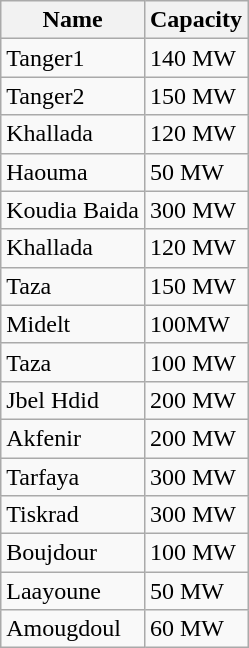<table class="wikitable sortable">
<tr>
<th>Name</th>
<th>Capacity</th>
</tr>
<tr>
<td>Tanger1</td>
<td>140 MW</td>
</tr>
<tr>
<td>Tanger2</td>
<td>150 MW</td>
</tr>
<tr>
<td>Khallada</td>
<td>120 MW</td>
</tr>
<tr>
<td>Haouma</td>
<td>50 MW</td>
</tr>
<tr>
<td>Koudia Baida</td>
<td>300 MW</td>
</tr>
<tr>
<td>Khallada</td>
<td>120 MW</td>
</tr>
<tr>
<td>Taza</td>
<td>150 MW</td>
</tr>
<tr>
<td>Midelt</td>
<td>100MW</td>
</tr>
<tr>
<td>Taza</td>
<td>100 MW</td>
</tr>
<tr>
<td>Jbel Hdid</td>
<td>200 MW</td>
</tr>
<tr>
<td>Akfenir</td>
<td>200 MW</td>
</tr>
<tr>
<td>Tarfaya</td>
<td>300 MW</td>
</tr>
<tr>
<td>Tiskrad</td>
<td>300 MW</td>
</tr>
<tr>
<td>Boujdour</td>
<td>100 MW</td>
</tr>
<tr>
<td>Laayoune</td>
<td>50 MW</td>
</tr>
<tr>
<td>Amougdoul</td>
<td>60 MW</td>
</tr>
</table>
